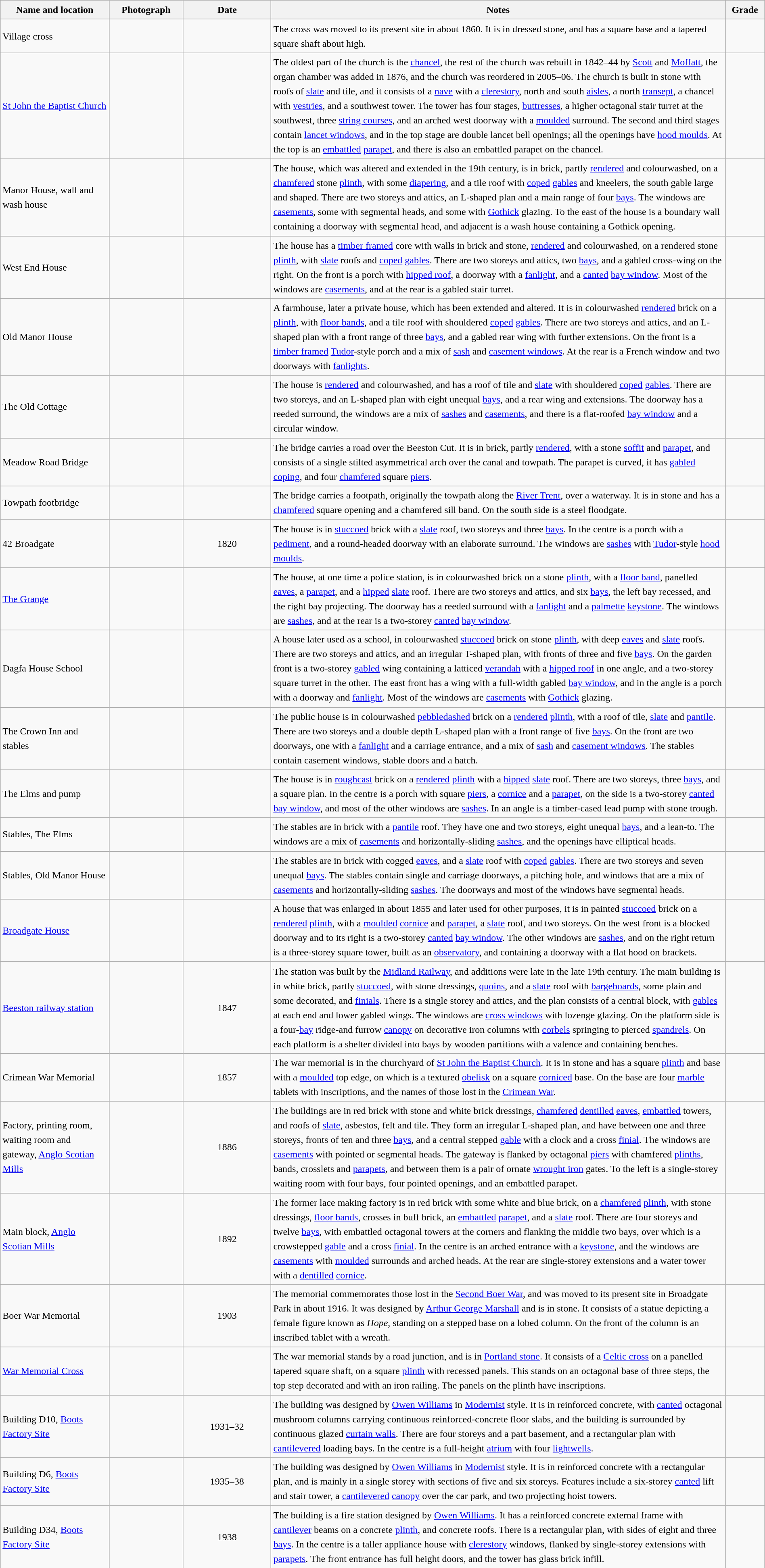<table class="wikitable sortable plainrowheaders" style="width:100%; border:0px; text-align:left; line-height:150%">
<tr>
<th scope="col"  style="width:150px">Name and location</th>
<th scope="col"  style="width:100px" class="unsortable">Photograph</th>
<th scope="col"  style="width:120px">Date</th>
<th scope="col"  style="width:650px" class="unsortable">Notes</th>
<th scope="col"  style="width:50px">Grade</th>
</tr>
<tr>
<td>Village cross<br><small></small></td>
<td></td>
<td align="center"></td>
<td>The cross was moved to its present site in about 1860.  It is in dressed stone, and has a square base and a tapered square shaft about  high.</td>
<td align="center" ></td>
</tr>
<tr>
<td><a href='#'>St John the Baptist Church</a><br><small></small></td>
<td></td>
<td align="center"></td>
<td>The oldest part of the church is the <a href='#'>chancel</a>, the rest of the church was rebuilt in 1842–44 by <a href='#'>Scott</a> and <a href='#'>Moffatt</a>, the organ chamber was added in 1876, and the church was reordered in 2005–06.  The church is built in stone with roofs of <a href='#'>slate</a> and tile, and it consists of a <a href='#'>nave</a> with a <a href='#'>clerestory</a>, north and south <a href='#'>aisles</a>, a north <a href='#'>transept</a>, a chancel with <a href='#'>vestries</a>, and a southwest tower.  The tower has four stages, <a href='#'>buttresses</a>, a higher octagonal stair turret at the southwest, three <a href='#'>string courses</a>, and an arched  west doorway with a <a href='#'>moulded</a> surround.  The second and third stages contain <a href='#'>lancet windows</a>, and in the top stage are double lancet bell openings; all the openings have <a href='#'>hood moulds</a>.  At the top is an <a href='#'>embattled</a> <a href='#'>parapet</a>, and there is also an embattled parapet on the chancel.</td>
<td align="center" ></td>
</tr>
<tr>
<td>Manor House, wall and wash house<br><small></small></td>
<td></td>
<td align="center"></td>
<td>The house, which was altered and extended in the 19th century, is in brick, partly <a href='#'>rendered</a> and colourwashed, on a <a href='#'>chamfered</a> stone <a href='#'>plinth</a>, with some <a href='#'>diapering</a>, and a tile roof with <a href='#'>coped</a> <a href='#'>gables</a> and kneelers, the south gable large and shaped.  There are two storeys and attics, an L-shaped plan and a main range of four <a href='#'>bays</a>.  The windows are <a href='#'>casements</a>, some with segmental heads, and some with <a href='#'>Gothick</a> glazing.  To the east of the house is a boundary wall containing a doorway with segmental head, and adjacent is a wash house containing a Gothick opening.</td>
<td align="center" ></td>
</tr>
<tr>
<td>West End House<br><small></small></td>
<td></td>
<td align="center"></td>
<td>The house has a <a href='#'>timber framed</a> core with walls in brick and stone, <a href='#'>rendered</a> and colourwashed, on a rendered stone <a href='#'>plinth</a>, with <a href='#'>slate</a> roofs and <a href='#'>coped</a> <a href='#'>gables</a>.  There are two storeys and attics, two <a href='#'>bays</a>, and a gabled cross-wing on the right.  On the front is a porch with <a href='#'>hipped roof</a>, a doorway with a <a href='#'>fanlight</a>, and a <a href='#'>canted</a> <a href='#'>bay window</a>.  Most of the windows are <a href='#'>casements</a>, and at the rear is a gabled stair turret.</td>
<td align="center" ></td>
</tr>
<tr>
<td>Old Manor House<br><small></small></td>
<td></td>
<td align="center"></td>
<td>A farmhouse, later a private house, which has been extended and altered.  It is in colourwashed <a href='#'>rendered</a> brick on a <a href='#'>plinth</a>, with <a href='#'>floor bands</a>, and a tile roof with shouldered <a href='#'>coped</a> <a href='#'>gables</a>.  There are two storeys and attics, and an L-shaped plan with a front range of three <a href='#'>bays</a>, and a gabled rear wing with further extensions.  On the front is a <a href='#'>timber framed</a> <a href='#'>Tudor</a>-style porch and a mix of <a href='#'>sash</a> and <a href='#'>casement windows</a>.  At the rear is a French window and two doorways with <a href='#'>fanlights</a>.</td>
<td align="center" ></td>
</tr>
<tr>
<td>The Old Cottage<br><small></small></td>
<td></td>
<td align="center"></td>
<td>The house is <a href='#'>rendered</a> and colourwashed, and has a roof of tile and <a href='#'>slate</a> with shouldered <a href='#'>coped</a> <a href='#'>gables</a>.  There are two storeys, and an L-shaped plan with eight unequal <a href='#'>bays</a>, and a rear wing and extensions.  The doorway has a reeded surround, the windows are a mix of <a href='#'>sashes</a> and <a href='#'>casements</a>, and there is a flat-roofed <a href='#'>bay window</a> and a circular window.</td>
<td align="center" ></td>
</tr>
<tr>
<td>Meadow Road Bridge<br><small></small></td>
<td></td>
<td align="center"></td>
<td>The bridge carries a road over the Beeston Cut.  It is in brick, partly <a href='#'>rendered</a>, with a stone <a href='#'>soffit</a> and <a href='#'>parapet</a>, and consists of a single stilted asymmetrical arch over the canal and towpath. The parapet is curved, it has <a href='#'>gabled</a> <a href='#'>coping</a>, and four <a href='#'>chamfered</a> square <a href='#'>piers</a>.</td>
<td align="center" ></td>
</tr>
<tr>
<td>Towpath footbridge<br><small></small></td>
<td></td>
<td align="center"></td>
<td>The bridge carries a footpath, originally the towpath along the <a href='#'>River Trent</a>, over a waterway.  It is in stone and has a <a href='#'>chamfered</a> square opening and a chamfered sill band.  On the south side is a steel floodgate.</td>
<td align="center" ></td>
</tr>
<tr>
<td>42 Broadgate<br><small></small></td>
<td></td>
<td align="center">1820</td>
<td>The house is in <a href='#'>stuccoed</a> brick with a <a href='#'>slate</a> roof, two storeys and three <a href='#'>bays</a>.  In the centre is a porch with a <a href='#'>pediment</a>, and a round-headed doorway with an elaborate surround.  The windows are <a href='#'>sashes</a> with <a href='#'>Tudor</a>-style <a href='#'>hood moulds</a>.</td>
<td align="center" ></td>
</tr>
<tr>
<td><a href='#'>The Grange</a><br><small></small></td>
<td></td>
<td align="center"></td>
<td>The house, at one time a police station, is in colourwashed brick on a stone <a href='#'>plinth</a>, with a <a href='#'>floor band</a>, panelled <a href='#'>eaves</a>, a <a href='#'>parapet</a>, and a <a href='#'>hipped</a> <a href='#'>slate</a> roof.  There are two storeys and attics, and six <a href='#'>bays</a>, the left bay recessed, and the right bay projecting.  The doorway has a reeded surround with a <a href='#'>fanlight</a> and a <a href='#'>palmette</a> <a href='#'>keystone</a>.  The windows are <a href='#'>sashes</a>, and at the rear is a two-storey <a href='#'>canted</a> <a href='#'>bay window</a>.</td>
<td align="center" ></td>
</tr>
<tr>
<td>Dagfa House School<br><small></small></td>
<td></td>
<td align="center"></td>
<td>A house later used as a school, in colourwashed <a href='#'>stuccoed</a> brick on stone <a href='#'>plinth</a>, with deep <a href='#'>eaves</a> and <a href='#'>slate</a> roofs.  There are two storeys and attics, and an irregular T-shaped plan, with fronts of three and five <a href='#'>bays</a>.  On the garden front is a two-storey <a href='#'>gabled</a> wing containing a latticed <a href='#'>verandah</a> with a <a href='#'>hipped roof</a> in one angle, and a two-storey square turret in the other.  The east front has a wing with a full-width gabled <a href='#'>bay window</a>, and in the angle is a porch with a doorway and <a href='#'>fanlight</a>.  Most of the windows are <a href='#'>casements</a> with <a href='#'>Gothick</a> glazing.</td>
<td align="center" ></td>
</tr>
<tr>
<td>The Crown Inn and stables<br><small></small></td>
<td></td>
<td align="center"></td>
<td>The public house is in colourwashed <a href='#'>pebbledashed</a> brick on a <a href='#'>rendered</a> <a href='#'>plinth</a>, with a roof of tile, <a href='#'>slate</a> and <a href='#'>pantile</a>.  There are two storeys and a double depth L-shaped plan with a front range of five <a href='#'>bays</a>.  On the front are two doorways, one with a <a href='#'>fanlight</a> and a carriage entrance, and a mix of <a href='#'>sash</a> and <a href='#'>casement windows</a>.  The stables contain casement windows, stable doors and a hatch.</td>
<td align="center" ></td>
</tr>
<tr>
<td>The Elms and pump<br><small></small></td>
<td></td>
<td align="center"></td>
<td>The house is in <a href='#'>roughcast</a> brick on a <a href='#'>rendered</a> <a href='#'>plinth</a> with a <a href='#'>hipped</a> <a href='#'>slate</a> roof.  There are two storeys, three <a href='#'>bays</a>, and a square plan.  In the centre is a porch with square <a href='#'>piers</a>, a <a href='#'>cornice</a> and a <a href='#'>parapet</a>, on the side is a two-storey <a href='#'>canted</a> <a href='#'>bay window</a>, and most of the other windows are <a href='#'>sashes</a>.  In an angle is a timber-cased lead pump with stone trough.</td>
<td align="center" ></td>
</tr>
<tr>
<td>Stables, The Elms<br><small></small></td>
<td></td>
<td align="center"></td>
<td>The stables are in brick with a <a href='#'>pantile</a> roof.  They have one and two storeys, eight unequal <a href='#'>bays</a>, and a lean-to.  The windows are a mix of <a href='#'>casements</a> and horizontally-sliding <a href='#'>sashes</a>, and the openings have elliptical heads.</td>
<td align="center" ></td>
</tr>
<tr>
<td>Stables, Old Manor House<br><small></small></td>
<td></td>
<td align="center"></td>
<td>The stables are in brick with cogged <a href='#'>eaves</a>, and a <a href='#'>slate</a> roof with <a href='#'>coped</a> <a href='#'>gables</a>.  There are two storeys and seven unequal <a href='#'>bays</a>.  The stables contain single and carriage doorways, a pitching hole, and windows that are a mix of <a href='#'>casements</a> and horizontally-sliding <a href='#'>sashes</a>.  The doorways and most of the windows have segmental heads.</td>
<td align="center" ></td>
</tr>
<tr>
<td><a href='#'>Broadgate House</a><br><small></small></td>
<td></td>
<td align="center"></td>
<td>A house that was enlarged in about 1855 and later used for other purposes, it is in painted <a href='#'>stuccoed</a> brick on a <a href='#'>rendered</a> <a href='#'>plinth</a>, with a <a href='#'>moulded</a> <a href='#'>cornice</a> and <a href='#'>parapet</a>, a <a href='#'>slate</a> roof, and two storeys.  On the west front is a blocked doorway and to its right is a two-storey <a href='#'>canted</a> <a href='#'>bay window</a>.  The other windows are <a href='#'>sashes</a>, and on the right return is a three-storey square tower, built as an <a href='#'>observatory</a>, and containing a doorway with a flat hood on brackets.</td>
<td align="center" ></td>
</tr>
<tr>
<td><a href='#'>Beeston railway station</a><br><small></small></td>
<td></td>
<td align="center">1847</td>
<td>The station was built by the <a href='#'>Midland Railway</a>, and additions were late in the late 19th century.  The main building is in white brick, partly <a href='#'>stuccoed</a>, with stone dressings, <a href='#'>quoins</a>, and a <a href='#'>slate</a> roof with <a href='#'>bargeboards</a>, some plain and some decorated, and <a href='#'>finials</a>.  There is a single storey and attics, and the plan consists of a central block, with <a href='#'>gables</a> at each end and lower gabled wings.  The windows are <a href='#'>cross windows</a> with lozenge glazing.  On the platform side is a four-<a href='#'>bay</a> ridge-and furrow <a href='#'>canopy</a> on decorative iron columns with <a href='#'>corbels</a> springing to pierced <a href='#'>spandrels</a>.  On each platform is a shelter divided into bays by wooden partitions with a valence and containing benches.</td>
<td align="center" ></td>
</tr>
<tr>
<td>Crimean War Memorial<br><small></small></td>
<td></td>
<td align="center">1857</td>
<td>The war memorial is in the churchyard of <a href='#'>St John the Baptist Church</a>.  It is in stone and has a square <a href='#'>plinth</a> and base with a <a href='#'>moulded</a> top edge, on which is a textured <a href='#'>obelisk</a> on a square <a href='#'>corniced</a> base.  On the base are four <a href='#'>marble</a> tablets with inscriptions, and the names of those lost in the <a href='#'>Crimean War</a>.</td>
<td align="center" ></td>
</tr>
<tr>
<td>Factory, printing room, waiting room and gateway, <a href='#'>Anglo Scotian Mills</a><br><small></small></td>
<td></td>
<td align="center">1886</td>
<td>The buildings are in red brick with stone and white brick dressings, <a href='#'>chamfered</a> <a href='#'>dentilled</a> <a href='#'>eaves</a>, <a href='#'>embattled</a> towers, and roofs of <a href='#'>slate</a>, asbestos, felt and tile.  They form an irregular L-shaped plan, and have between one and three storeys, fronts of ten and three <a href='#'>bays</a>, and a central stepped <a href='#'>gable</a> with a clock and a cross <a href='#'>finial</a>.  The windows are <a href='#'>casements</a> with pointed or segmental heads.  The gateway is flanked by octagonal <a href='#'>piers</a> with chamfered <a href='#'>plinths</a>, bands, crosslets and <a href='#'>parapets</a>, and between them is a pair of ornate <a href='#'>wrought iron</a> gates.  To the left is a single-storey waiting room with four bays, four pointed openings, and an embattled parapet.</td>
<td align="center" ></td>
</tr>
<tr>
<td>Main block, <a href='#'>Anglo Scotian Mills</a><br><small></small></td>
<td></td>
<td align="center">1892</td>
<td>The former lace making factory is in red brick with some white and blue brick, on a <a href='#'>chamfered</a> <a href='#'>plinth</a>, with stone dressings, <a href='#'>floor bands</a>, crosses in buff brick, an <a href='#'>embattled</a> <a href='#'>parapet</a>, and a <a href='#'>slate</a> roof.  There are four storeys and twelve <a href='#'>bays</a>, with embattled octagonal towers at the corners and flanking the middle two bays, over which is a crowstepped <a href='#'>gable</a> and a cross <a href='#'>finial</a>.  In the centre is an arched entrance with a <a href='#'>keystone</a>, and the windows are <a href='#'>casements</a> with <a href='#'>moulded</a> surrounds and arched heads.  At the rear are single-storey extensions and a water tower with a <a href='#'>dentilled</a> <a href='#'>cornice</a>.</td>
<td align="center" ></td>
</tr>
<tr>
<td>Boer War Memorial<br><small></small></td>
<td></td>
<td align="center">1903</td>
<td>The memorial commemorates those lost in the <a href='#'>Second Boer War</a>, and was moved to its present site in Broadgate Park in about 1916.  It was designed by <a href='#'>Arthur George Marshall</a> and is in stone.  It consists of a statue depicting a female figure known as <em>Hope</em>, standing on a stepped base on a lobed column.  On the front of the column is an inscribed tablet with a wreath.</td>
<td align="center" ></td>
</tr>
<tr>
<td><a href='#'>War Memorial Cross</a><br><small></small></td>
<td></td>
<td align="center"></td>
<td>The war memorial stands by a road junction, and is in <a href='#'>Portland stone</a>.  It consists of a <a href='#'>Celtic cross</a> on a panelled tapered square shaft, on a square <a href='#'>plinth</a> with recessed panels.  This stands on an octagonal base of three steps, the top step decorated and with an iron railing.  The panels on the plinth have inscriptions.</td>
<td align="center" ></td>
</tr>
<tr>
<td>Building D10, <a href='#'>Boots Factory Site</a><br><small></small></td>
<td></td>
<td align="center">1931–32</td>
<td>The building was designed by <a href='#'>Owen Williams</a> in <a href='#'>Modernist</a> style.  It is in reinforced concrete, with <a href='#'>canted</a> octagonal mushroom columns carrying continuous reinforced-concrete floor slabs, and the building is surrounded by continuous glazed <a href='#'>curtain walls</a>.  There are four storeys and a part basement, and a rectangular plan with <a href='#'>cantilevered</a> loading bays.  In the centre is a full-height <a href='#'>atrium</a> with four <a href='#'>lightwells</a>.</td>
<td align="center" ></td>
</tr>
<tr>
<td>Building D6, <a href='#'>Boots Factory Site</a><br><small></small></td>
<td></td>
<td align="center">1935–38</td>
<td>The building was designed by <a href='#'>Owen Williams</a> in <a href='#'>Modernist</a> style.  It is in reinforced concrete with a rectangular plan, and is mainly in a single storey with sections of five and six storeys.  Features include a six-storey <a href='#'>canted</a> lift and stair tower, a <a href='#'>cantilevered</a> <a href='#'>canopy</a> over the car park, and two projecting hoist towers.</td>
<td align="center" ></td>
</tr>
<tr>
<td>Building D34, <a href='#'>Boots Factory Site</a><br><small></small></td>
<td></td>
<td align="center">1938</td>
<td>The building is a fire station designed by <a href='#'>Owen Williams</a>.  It has a reinforced concrete external frame with <a href='#'>cantilever</a> beams on a concrete <a href='#'>plinth</a>, and concrete roofs.  There is a rectangular plan, with sides of eight and three <a href='#'>bays</a>.  In the centre is a taller appliance house with <a href='#'>clerestory</a> windows, flanked by single-storey extensions with <a href='#'>parapets</a>.  The front entrance has full height doors, and the tower has glass brick infill.</td>
<td align="center" ></td>
</tr>
<tr>
</tr>
</table>
